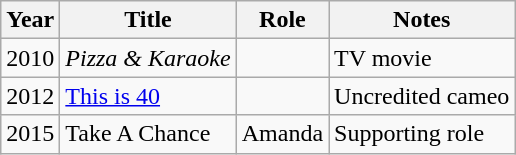<table class="wikitable sortable">
<tr>
<th>Year</th>
<th>Title</th>
<th>Role</th>
<th class="unsortable">Notes</th>
</tr>
<tr>
<td>2010</td>
<td><em>Pizza & Karaoke</em></td>
<td></td>
<td>TV movie</td>
</tr>
<tr>
<td>2012</td>
<td><a href='#'>This is 40</a></td>
<td></td>
<td>Uncredited cameo</td>
</tr>
<tr>
<td>2015</td>
<td>Take A Chance</td>
<td>Amanda</td>
<td>Supporting role</td>
</tr>
</table>
